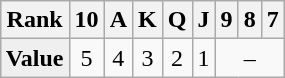<table class="wikitable" align="right">
<tr>
<th>Rank</th>
<th>10</th>
<th>A</th>
<th>K</th>
<th>Q</th>
<th>J</th>
<th>9</th>
<th>8</th>
<th>7</th>
</tr>
<tr align="center">
<td style="background:#efefef;"><strong>Value</strong></td>
<td>5</td>
<td>4</td>
<td>3</td>
<td>2</td>
<td>1</td>
<td colspan=3>–</td>
</tr>
</table>
